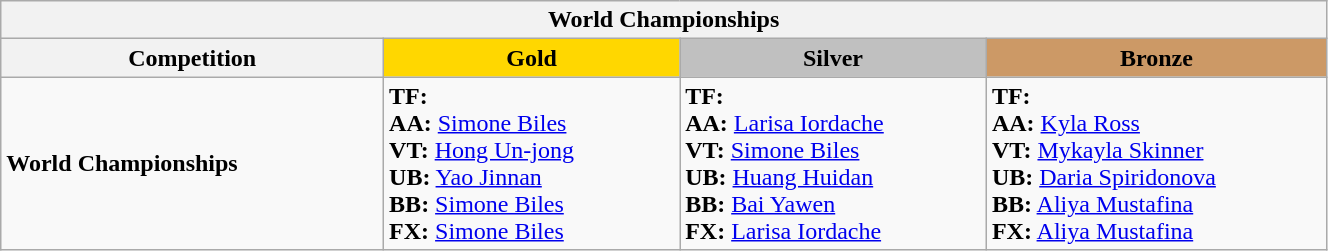<table class="wikitable" style="width:70%;">
<tr>
<th colspan=4>World Championships</th>
</tr>
<tr>
<th style="text-align:center; width:5%;">Competition</th>
<td style="text-align:center; width:5%; background:gold;"><strong>Gold</strong></td>
<td style="text-align:center; width:5%; background:silver;"><strong>Silver</strong></td>
<td style="text-align:center; width:5%; background:#c96;"><strong>Bronze</strong></td>
</tr>
<tr>
<td><strong>World Championships</strong></td>
<td><strong>TF:</strong>  <br> <strong>AA:</strong>  <a href='#'>Simone Biles</a> <br> <strong>VT:</strong>  <a href='#'>Hong Un-jong</a> <br> <strong>UB:</strong>  <a href='#'>Yao Jinnan</a> <br> <strong>BB:</strong>  <a href='#'>Simone Biles</a> <br> <strong>FX:</strong>  <a href='#'>Simone Biles</a></td>
<td><strong>TF:</strong>  <br> <strong>AA:</strong>  <a href='#'>Larisa Iordache</a> <br> <strong>VT:</strong>  <a href='#'>Simone Biles</a> <br> <strong>UB:</strong>  <a href='#'>Huang Huidan</a> <br> <strong>BB:</strong>  <a href='#'>Bai Yawen</a> <br> <strong>FX:</strong>  <a href='#'>Larisa Iordache</a></td>
<td><strong>TF:</strong>  <br> <strong>AA:</strong>  <a href='#'>Kyla Ross</a> <br> <strong>VT:</strong>  <a href='#'>Mykayla Skinner</a> <br> <strong>UB:</strong>  <a href='#'>Daria Spiridonova</a> <br> <strong>BB:</strong>  <a href='#'>Aliya Mustafina</a> <br> <strong>FX:</strong>  <a href='#'>Aliya Mustafina</a></td>
</tr>
</table>
